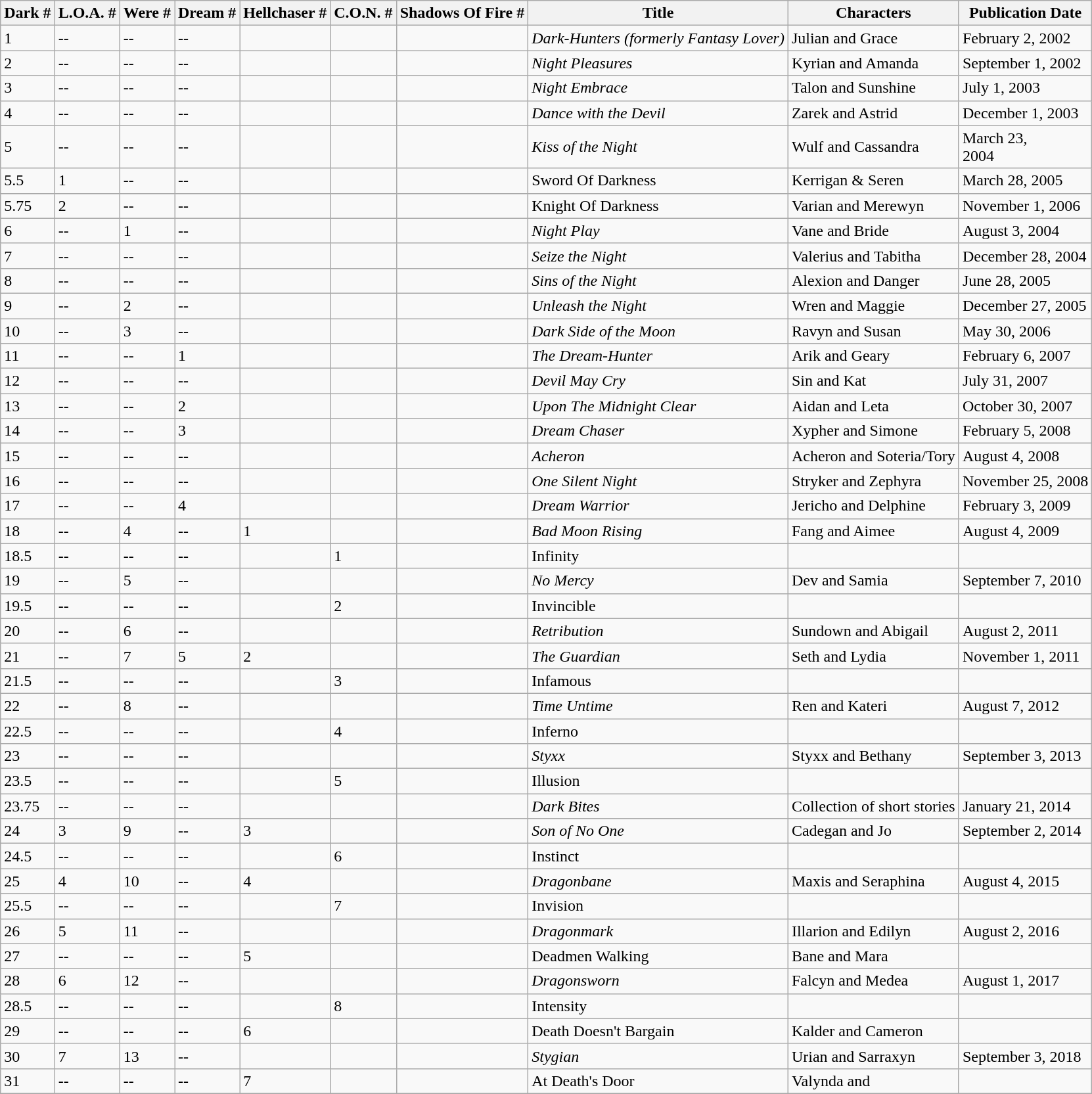<table class="sortable wikitable">
<tr>
<th>Dark #</th>
<th>L.O.A. #</th>
<th>Were #</th>
<th>Dream #</th>
<th>Hellchaser #</th>
<th>C.O.N. #</th>
<th>Shadows Of Fire #</th>
<th>Title</th>
<th>Characters</th>
<th>Publication Date</th>
</tr>
<tr>
<td>1</td>
<td>--</td>
<td>--</td>
<td>--</td>
<td></td>
<td></td>
<td></td>
<td><em>Dark-Hunters (formerly Fantasy Lover)</em></td>
<td>Julian and Grace</td>
<td>February 2, 2002</td>
</tr>
<tr>
<td>2</td>
<td>--</td>
<td>--</td>
<td>--</td>
<td></td>
<td></td>
<td></td>
<td><em>Night Pleasures</em></td>
<td>Kyrian and Amanda</td>
<td>September 1, 2002</td>
</tr>
<tr>
<td>3</td>
<td>--</td>
<td>--</td>
<td>--</td>
<td></td>
<td></td>
<td></td>
<td><em> Night Embrace</em></td>
<td>Talon and Sunshine</td>
<td>July 1, 2003</td>
</tr>
<tr>
<td>4</td>
<td>--</td>
<td>--</td>
<td>--</td>
<td></td>
<td></td>
<td></td>
<td><em>Dance with the Devil</em></td>
<td>Zarek and Astrid</td>
<td>December 1, 2003</td>
</tr>
<tr>
<td>5</td>
<td>--</td>
<td>--</td>
<td>--</td>
<td></td>
<td></td>
<td></td>
<td><em>Kiss of the Night</em></td>
<td>Wulf and Cassandra</td>
<td>March 23,<br>2004</td>
</tr>
<tr>
<td>5.5</td>
<td>1</td>
<td>--</td>
<td>--</td>
<td></td>
<td></td>
<td></td>
<td>Sword Of Darkness</td>
<td>Kerrigan & Seren</td>
<td>March 28, 2005</td>
</tr>
<tr>
<td>5.75</td>
<td>2</td>
<td>--</td>
<td>--</td>
<td></td>
<td></td>
<td></td>
<td>Knight Of Darkness</td>
<td>Varian and Merewyn</td>
<td>November 1, 2006</td>
</tr>
<tr>
<td>6</td>
<td>--</td>
<td>1</td>
<td>--</td>
<td></td>
<td></td>
<td></td>
<td><em>Night Play</em></td>
<td>Vane and Bride</td>
<td>August 3, 2004</td>
</tr>
<tr>
<td>7</td>
<td>--</td>
<td>--</td>
<td>--</td>
<td></td>
<td></td>
<td></td>
<td><em>Seize the Night</em></td>
<td>Valerius and Tabitha</td>
<td>December 28, 2004</td>
</tr>
<tr>
<td>8</td>
<td>--</td>
<td>--</td>
<td>--</td>
<td></td>
<td></td>
<td></td>
<td><em>Sins of the Night</em></td>
<td>Alexion and Danger</td>
<td>June 28, 2005</td>
</tr>
<tr>
<td>9</td>
<td>--</td>
<td>2</td>
<td>--</td>
<td></td>
<td></td>
<td></td>
<td><em>Unleash the Night</em></td>
<td>Wren and Maggie</td>
<td>December 27, 2005</td>
</tr>
<tr>
<td>10</td>
<td>--</td>
<td>3</td>
<td>--</td>
<td></td>
<td></td>
<td></td>
<td><em> Dark Side of the Moon</em></td>
<td>Ravyn and Susan</td>
<td>May 30, 2006</td>
</tr>
<tr>
<td>11</td>
<td>--</td>
<td>--</td>
<td>1</td>
<td></td>
<td></td>
<td></td>
<td><em>The Dream-Hunter</em></td>
<td>Arik and Geary</td>
<td>February 6, 2007</td>
</tr>
<tr>
<td>12</td>
<td>--</td>
<td>--</td>
<td>--</td>
<td></td>
<td></td>
<td></td>
<td><em>Devil May Cry</em></td>
<td>Sin and Kat</td>
<td>July 31, 2007</td>
</tr>
<tr>
<td>13</td>
<td>--</td>
<td>--</td>
<td>2</td>
<td></td>
<td></td>
<td></td>
<td><em>Upon The Midnight Clear</em></td>
<td>Aidan and Leta</td>
<td>October 30, 2007</td>
</tr>
<tr>
<td>14</td>
<td>--</td>
<td>--</td>
<td>3</td>
<td></td>
<td></td>
<td></td>
<td><em>Dream Chaser</em></td>
<td>Xypher and Simone</td>
<td>February 5, 2008</td>
</tr>
<tr>
<td>15</td>
<td>--</td>
<td>--</td>
<td>--</td>
<td></td>
<td></td>
<td></td>
<td><em>Acheron</em></td>
<td>Acheron and Soteria/Tory</td>
<td>August 4, 2008</td>
</tr>
<tr>
<td>16</td>
<td>--</td>
<td>--</td>
<td>--</td>
<td></td>
<td></td>
<td></td>
<td><em>One Silent Night</em></td>
<td>Stryker and Zephyra</td>
<td>November 25, 2008</td>
</tr>
<tr>
<td>17</td>
<td>--</td>
<td>--</td>
<td>4</td>
<td></td>
<td></td>
<td></td>
<td><em>Dream Warrior</em></td>
<td>Jericho and Delphine</td>
<td>February 3, 2009</td>
</tr>
<tr>
<td>18</td>
<td>--</td>
<td>4</td>
<td>--</td>
<td>1</td>
<td></td>
<td></td>
<td><em>Bad Moon Rising</em></td>
<td>Fang and Aimee</td>
<td>August 4, 2009</td>
</tr>
<tr>
<td>18.5</td>
<td>--</td>
<td>--</td>
<td>--</td>
<td></td>
<td>1</td>
<td></td>
<td>Infinity</td>
<td></td>
<td></td>
</tr>
<tr>
<td>19</td>
<td>--</td>
<td>5</td>
<td>--</td>
<td></td>
<td></td>
<td></td>
<td><em> No Mercy</em></td>
<td>Dev and Samia</td>
<td>September 7, 2010</td>
</tr>
<tr>
<td>19.5</td>
<td>--</td>
<td>--</td>
<td>--</td>
<td></td>
<td>2</td>
<td></td>
<td>Invincible</td>
<td></td>
<td></td>
</tr>
<tr>
<td>20</td>
<td>--</td>
<td>6</td>
<td>--</td>
<td></td>
<td></td>
<td></td>
<td><em> Retribution</em></td>
<td>Sundown and Abigail</td>
<td>August 2, 2011</td>
</tr>
<tr>
<td>21</td>
<td>--</td>
<td>7</td>
<td>5</td>
<td>2</td>
<td></td>
<td></td>
<td><em>The Guardian</em></td>
<td>Seth and Lydia</td>
<td>November 1, 2011</td>
</tr>
<tr>
<td>21.5</td>
<td>--</td>
<td>--</td>
<td>--</td>
<td></td>
<td>3</td>
<td></td>
<td>Infamous</td>
<td></td>
<td></td>
</tr>
<tr>
<td>22</td>
<td>--</td>
<td>8</td>
<td>--</td>
<td></td>
<td></td>
<td></td>
<td><em>Time Untime</em></td>
<td>Ren and Kateri</td>
<td>August 7, 2012</td>
</tr>
<tr>
<td>22.5</td>
<td>--</td>
<td>--</td>
<td>--</td>
<td></td>
<td>4</td>
<td></td>
<td>Inferno</td>
<td></td>
<td></td>
</tr>
<tr>
<td>23</td>
<td>--</td>
<td>--</td>
<td>--</td>
<td></td>
<td></td>
<td></td>
<td><em>Styxx</em></td>
<td>Styxx and Bethany</td>
<td>September 3, 2013</td>
</tr>
<tr>
<td>23.5</td>
<td>--</td>
<td>--</td>
<td>--</td>
<td></td>
<td>5</td>
<td></td>
<td>Illusion</td>
<td></td>
<td></td>
</tr>
<tr>
<td>23.75</td>
<td>--</td>
<td>--</td>
<td>--</td>
<td></td>
<td></td>
<td></td>
<td><em>Dark Bites</em></td>
<td>Collection of short stories</td>
<td>January 21, 2014</td>
</tr>
<tr>
<td>24</td>
<td>3</td>
<td>9</td>
<td>--</td>
<td>3</td>
<td></td>
<td></td>
<td><em>Son of No One</em></td>
<td>Cadegan and Jo</td>
<td>September 2, 2014</td>
</tr>
<tr>
<td>24.5</td>
<td>--</td>
<td>--</td>
<td>--</td>
<td></td>
<td>6</td>
<td></td>
<td>Instinct</td>
<td></td>
<td></td>
</tr>
<tr>
<td>25</td>
<td>4</td>
<td>10</td>
<td>--</td>
<td>4</td>
<td></td>
<td></td>
<td><em>Dragonbane</em></td>
<td>Maxis and Seraphina</td>
<td>August 4, 2015</td>
</tr>
<tr>
<td>25.5</td>
<td>--</td>
<td>--</td>
<td>--</td>
<td></td>
<td>7</td>
<td></td>
<td>Invision</td>
<td></td>
<td></td>
</tr>
<tr>
<td>26</td>
<td>5</td>
<td>11</td>
<td>--</td>
<td></td>
<td></td>
<td></td>
<td><em>Dragonmark</em></td>
<td>Illarion and Edilyn</td>
<td>August 2, 2016</td>
</tr>
<tr>
<td>27</td>
<td>--</td>
<td>--</td>
<td>--</td>
<td>5</td>
<td></td>
<td></td>
<td>Deadmen Walking</td>
<td>Bane and Mara</td>
<td></td>
</tr>
<tr>
<td>28</td>
<td>6</td>
<td>12</td>
<td>--</td>
<td></td>
<td></td>
<td></td>
<td><em>Dragonsworn</em></td>
<td>Falcyn and Medea</td>
<td>August 1, 2017</td>
</tr>
<tr>
<td>28.5</td>
<td>--</td>
<td>--</td>
<td>--</td>
<td></td>
<td>8</td>
<td></td>
<td>Intensity</td>
<td></td>
<td></td>
</tr>
<tr>
<td>29</td>
<td>--</td>
<td>--</td>
<td>--</td>
<td>6</td>
<td></td>
<td></td>
<td>Death Doesn't Bargain</td>
<td>Kalder and Cameron</td>
<td></td>
</tr>
<tr>
<td>30</td>
<td>7</td>
<td>13</td>
<td>--</td>
<td></td>
<td></td>
<td></td>
<td><em>Stygian</em></td>
<td>Urian and Sarraxyn</td>
<td>September 3, 2018</td>
</tr>
<tr>
<td>31</td>
<td>--</td>
<td>--</td>
<td>--</td>
<td>7</td>
<td></td>
<td></td>
<td>At Death's Door</td>
<td>Valynda and</td>
<td></td>
</tr>
<tr>
</tr>
</table>
